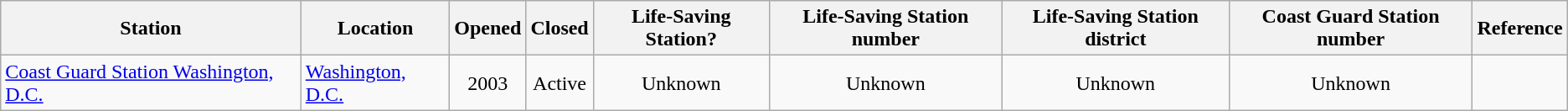<table class="wikitable sortable" style="text-align:left;">
<tr>
<th>Station</th>
<th>Location</th>
<th>Opened</th>
<th>Closed</th>
<th>Life-Saving Station?</th>
<th>Life-Saving Station number</th>
<th>Life-Saving Station district</th>
<th>Coast Guard Station number</th>
<th>Reference</th>
</tr>
<tr>
<td><a href='#'>Coast Guard Station Washington, D.C.</a></td>
<td><a href='#'>Washington, D.C.</a></td>
<td align="center">2003</td>
<td align="center">Active</td>
<td align="center">Unknown</td>
<td align="center">Unknown</td>
<td align="center">Unknown</td>
<td align="center">Unknown</td>
<td align="center"></td>
</tr>
</table>
